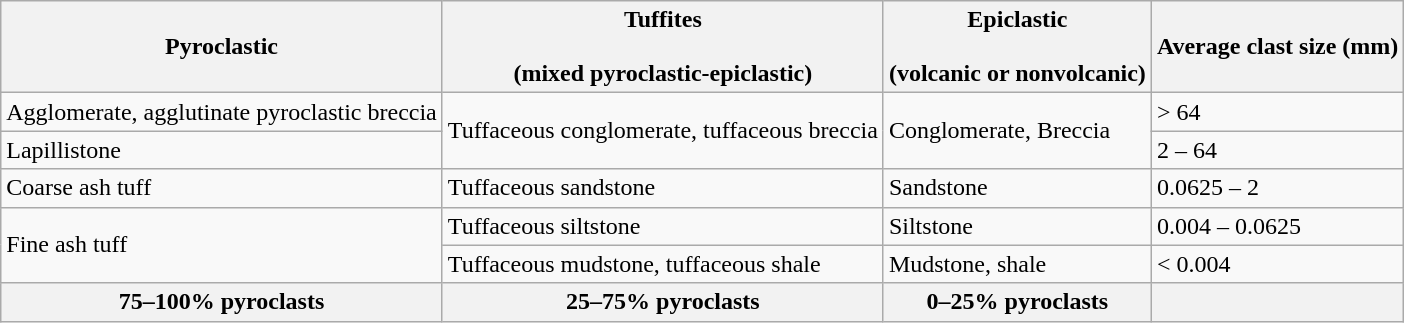<table class="wikitable" style="text-align: left;">
<tr>
<th>Pyroclastic</th>
<th>Tuffites<br><br>(mixed pyroclastic-epiclastic)</th>
<th>Epiclastic<br><br>(volcanic or nonvolcanic)</th>
<th>Average clast size (mm)</th>
</tr>
<tr>
<td>Agglomerate, agglutinate pyroclastic breccia</td>
<td rowspan="2">Tuffaceous conglomerate, tuffaceous breccia</td>
<td rowspan="2">Conglomerate, Breccia</td>
<td>> 64</td>
</tr>
<tr>
<td>Lapillistone</td>
<td>2 – 64</td>
</tr>
<tr>
<td>Coarse ash tuff</td>
<td>Tuffaceous sandstone</td>
<td>Sandstone</td>
<td>0.0625 – 2</td>
</tr>
<tr>
<td rowspan="2">Fine ash tuff</td>
<td>Tuffaceous siltstone</td>
<td>Siltstone</td>
<td>0.004 – 0.0625</td>
</tr>
<tr>
<td>Tuffaceous mudstone, tuffaceous shale</td>
<td>Mudstone, shale</td>
<td>< 0.004</td>
</tr>
<tr>
<th>75–100% pyroclasts</th>
<th>25–75% pyroclasts</th>
<th>0–25% pyroclasts</th>
<th></th>
</tr>
</table>
